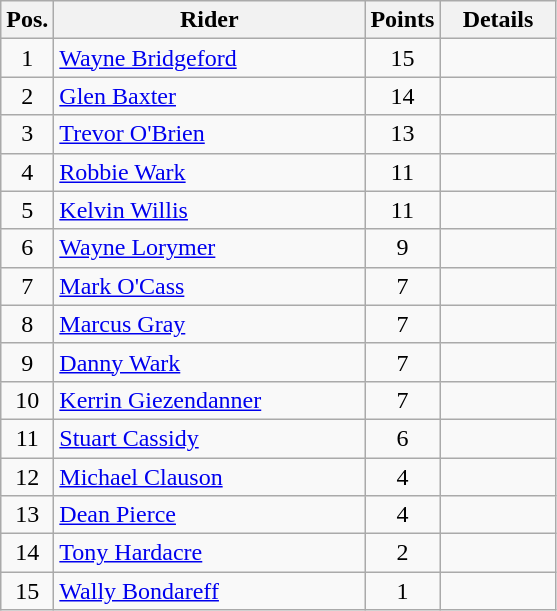<table class=wikitable>
<tr>
<th width=25px>Pos.</th>
<th width=200px>Rider</th>
<th width=40px>Points</th>
<th width=70px>Details</th>
</tr>
<tr align=center >
<td>1</td>
<td align=left><a href='#'>Wayne Bridgeford</a></td>
<td>15</td>
<td></td>
</tr>
<tr align=center >
<td>2</td>
<td align=left><a href='#'>Glen Baxter</a></td>
<td>14</td>
<td></td>
</tr>
<tr align=center>
<td>3</td>
<td align=left><a href='#'>Trevor O'Brien</a></td>
<td>13</td>
<td></td>
</tr>
<tr align=center>
<td>4</td>
<td align=left><a href='#'>Robbie Wark</a></td>
<td>11</td>
<td></td>
</tr>
<tr align=center>
<td>5</td>
<td align=left><a href='#'>Kelvin Willis</a></td>
<td>11</td>
<td></td>
</tr>
<tr align=center>
<td>6</td>
<td align=left><a href='#'>Wayne Lorymer</a></td>
<td>9</td>
<td></td>
</tr>
<tr align=center>
<td>7</td>
<td align=left><a href='#'>Mark O'Cass</a></td>
<td>7</td>
<td></td>
</tr>
<tr align=center>
<td>8</td>
<td align=left><a href='#'>Marcus Gray</a></td>
<td>7</td>
<td></td>
</tr>
<tr align=center>
<td>9</td>
<td align=left><a href='#'>Danny Wark</a></td>
<td>7</td>
<td></td>
</tr>
<tr align=center>
<td>10</td>
<td align=left><a href='#'>Kerrin Giezendanner</a></td>
<td>7</td>
<td></td>
</tr>
<tr align=center>
<td>11</td>
<td align=left><a href='#'>Stuart Cassidy</a></td>
<td>6</td>
<td></td>
</tr>
<tr align=center>
<td>12</td>
<td align=left><a href='#'>Michael Clauson</a></td>
<td>4</td>
<td></td>
</tr>
<tr align=center>
<td>13</td>
<td align=left><a href='#'>Dean Pierce</a></td>
<td>4</td>
<td></td>
</tr>
<tr align=center>
<td>14</td>
<td align=left><a href='#'>Tony Hardacre</a></td>
<td>2</td>
<td></td>
</tr>
<tr align=center>
<td>15</td>
<td align=left><a href='#'>Wally Bondareff</a></td>
<td>1</td>
<td></td>
</tr>
</table>
